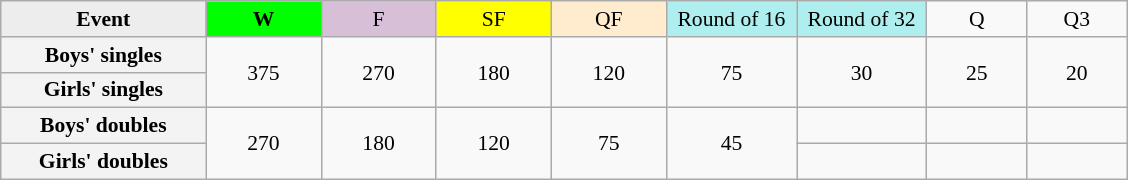<table class=wikitable style="font-size:90%; text-align:center">
<tr>
<th style="width:130px; background:#ededed;">Event</th>
<th style="width:70px; background:lime;">W</th>
<td style="width:70px; background:thistle;">F</td>
<td style="width:70px; background:#ff0;">SF</td>
<td style="width:70px; background:#ffebcd;">QF</td>
<td style="width:80px; background:#afeeee;">Round of 16</td>
<td style="width:80px; background:#afeeee;">Round of 32</td>
<td style="width:60px;">Q</td>
<td style="width:60px;">Q3</td>
</tr>
<tr>
<th style="background:#f3f3f3;">Boys' singles</th>
<td rowspan=2>375</td>
<td rowspan=2>270</td>
<td rowspan=2>180</td>
<td rowspan=2>120</td>
<td rowspan=2>75</td>
<td rowspan=2>30</td>
<td rowspan=2>25</td>
<td rowspan=2>20</td>
</tr>
<tr>
<th style="background:#f3f3f3;">Girls' singles</th>
</tr>
<tr>
<th style="background:#f3f3f3;">Boys' doubles</th>
<td rowspan=2>270</td>
<td rowspan=2>180</td>
<td rowspan=2>120</td>
<td rowspan=2>75</td>
<td rowspan=2>45</td>
<td></td>
<td></td>
<td></td>
</tr>
<tr>
<th style="background:#f3f3f3;">Girls' doubles</th>
<td></td>
<td></td>
<td></td>
</tr>
</table>
